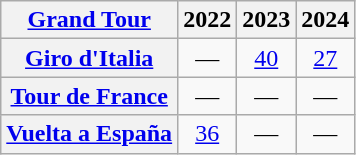<table class="wikitable plainrowheaders">
<tr>
<th scope="col"><a href='#'>Grand Tour</a></th>
<th scope="col">2022</th>
<th scope="col">2023</th>
<th scope="col">2024</th>
</tr>
<tr style="text-align:center;">
<th scope="row"> <a href='#'>Giro d'Italia</a></th>
<td>—</td>
<td><a href='#'>40</a></td>
<td><a href='#'>27</a></td>
</tr>
<tr style="text-align:center;">
<th scope="row"> <a href='#'>Tour de France</a></th>
<td>—</td>
<td>—</td>
<td>—</td>
</tr>
<tr style="text-align:center;">
<th scope="row"> <a href='#'>Vuelta a España</a></th>
<td><a href='#'>36</a></td>
<td>—</td>
<td>—</td>
</tr>
</table>
